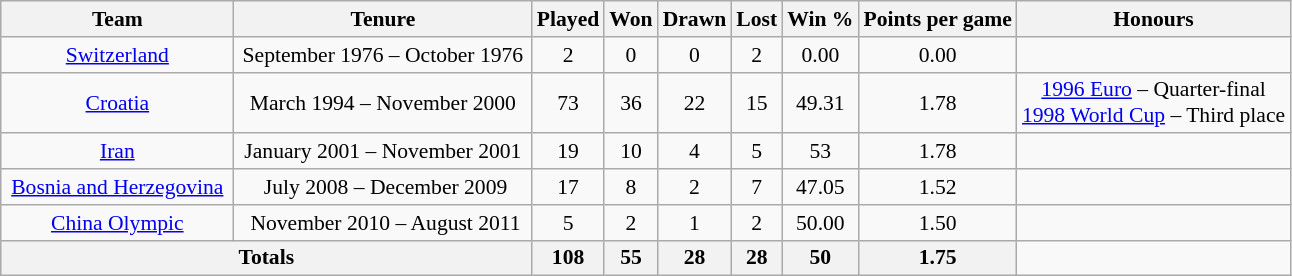<table class="wikitable sortable" style="text-align: center; font-size: 90%;">
<tr>
<th class="unsortable">Team</th>
<th class="unsortable">Tenure</th>
<th>Played</th>
<th>Won</th>
<th>Drawn</th>
<th>Lost</th>
<th>Win %</th>
<th>Points per game</th>
<th class="unsortable">Honours</th>
</tr>
<tr>
<td>  <a href='#'>Switzerland</a>  </td>
<td>September 1976 – October 1976</td>
<td>2</td>
<td>0</td>
<td>0</td>
<td>2</td>
<td>0.00</td>
<td>0.00</td>
<td></td>
</tr>
<tr>
<td><a href='#'>Croatia</a></td>
<td>March 1994 – November 2000</td>
<td>73</td>
<td>36</td>
<td>22</td>
<td>15</td>
<td>49.31</td>
<td>1.78</td>
<td><a href='#'>1996 Euro</a> – Quarter-final<br><a href='#'>1998 World Cup</a> – Third place</td>
</tr>
<tr>
<td><a href='#'>Iran</a></td>
<td> January 2001 – November 2001 </td>
<td>19</td>
<td>10</td>
<td>4</td>
<td>5</td>
<td>53</td>
<td>1.78</td>
<td></td>
</tr>
<tr>
<td> <a href='#'>Bosnia and Herzegovina</a> </td>
<td> July 2008 – December 2009</td>
<td>17</td>
<td>8</td>
<td>2</td>
<td>7</td>
<td>47.05</td>
<td>1.52</td>
<td></td>
</tr>
<tr>
<td> <a href='#'>China Olympic</a> </td>
<td> November 2010 – August 2011</td>
<td>5</td>
<td>2</td>
<td>1</td>
<td>2</td>
<td>50.00</td>
<td>1.50</td>
<td></td>
</tr>
<tr class="sortbottom">
<th colspan="2">Totals</th>
<th>108</th>
<th>55</th>
<th>28</th>
<th>28</th>
<th>50</th>
<th>1.75</th>
</tr>
</table>
